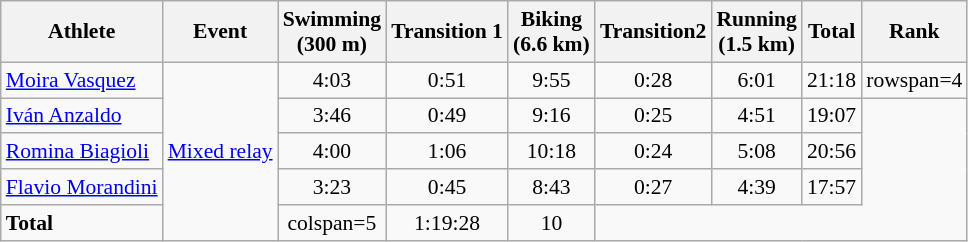<table class=wikitable style=font-size:90%;text-align:center>
<tr>
<th>Athlete</th>
<th>Event</th>
<th>Swimming<br><span>(300 m)</span></th>
<th>Transition 1</th>
<th>Biking<br><span>(6.6 km)</span></th>
<th>Transition2</th>
<th>Running<br><span>(1.5 km)</span></th>
<th>Total</th>
<th>Rank</th>
</tr>
<tr>
<td align=left><a href='#'>Moira Vasquez</a></td>
<td align=left rowspan=5><a href='#'>Mixed relay</a></td>
<td>4:03</td>
<td>0:51</td>
<td>9:55</td>
<td>0:28</td>
<td>6:01</td>
<td>21:18</td>
<td>rowspan=4 </td>
</tr>
<tr>
<td align=left><a href='#'>Iván Anzaldo</a></td>
<td>3:46</td>
<td>0:49</td>
<td>9:16</td>
<td>0:25</td>
<td>4:51</td>
<td>19:07</td>
</tr>
<tr>
<td align=left><a href='#'>Romina Biagioli</a></td>
<td>4:00</td>
<td>1:06</td>
<td>10:18</td>
<td>0:24</td>
<td>5:08</td>
<td>20:56</td>
</tr>
<tr>
<td align=left><a href='#'>Flavio Morandini</a></td>
<td>3:23</td>
<td>0:45</td>
<td>8:43</td>
<td>0:27</td>
<td>4:39</td>
<td>17:57</td>
</tr>
<tr>
<td align=left><strong>Total</strong></td>
<td>colspan=5 </td>
<td>1:19:28</td>
<td>10</td>
</tr>
</table>
